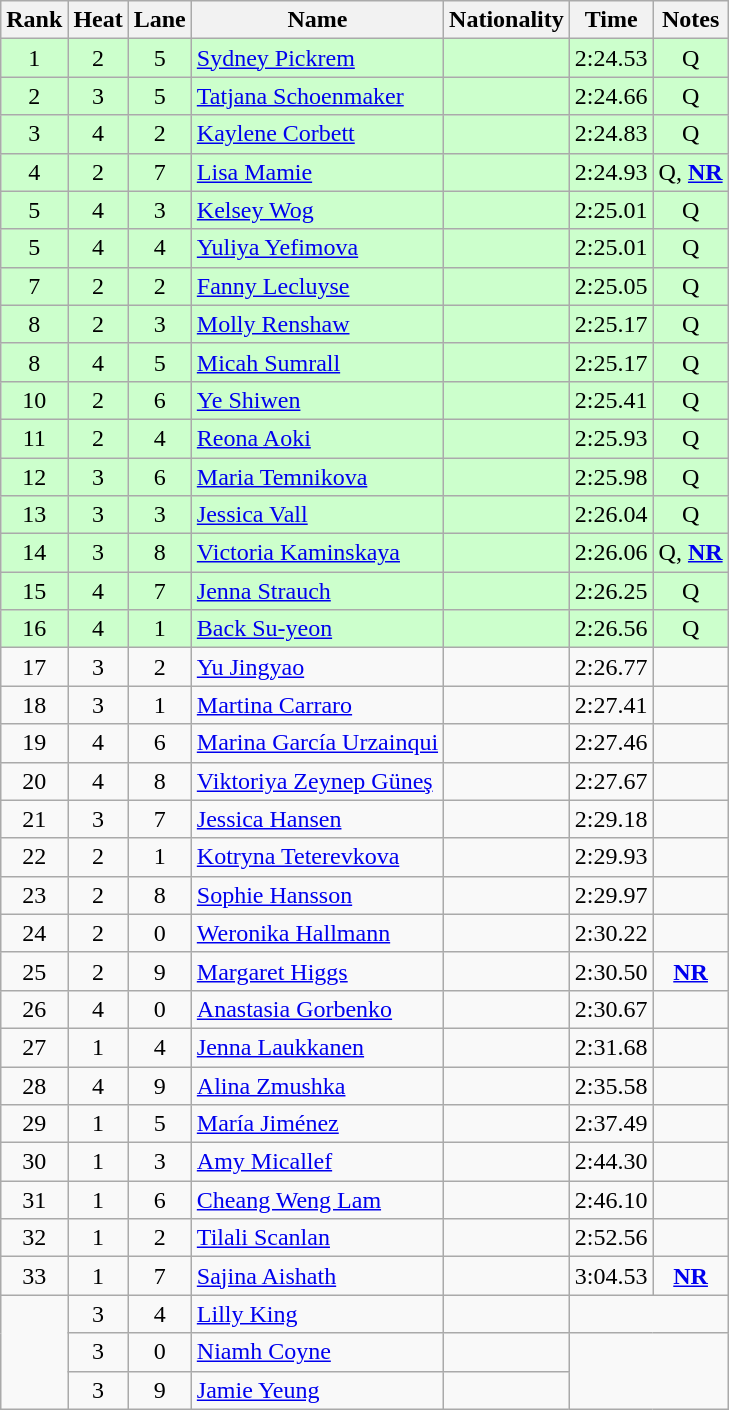<table class="wikitable sortable" style="text-align:center">
<tr>
<th>Rank</th>
<th>Heat</th>
<th>Lane</th>
<th>Name</th>
<th>Nationality</th>
<th>Time</th>
<th>Notes</th>
</tr>
<tr bgcolor=ccffcc>
<td>1</td>
<td>2</td>
<td>5</td>
<td align=left><a href='#'>Sydney Pickrem</a></td>
<td align=left></td>
<td>2:24.53</td>
<td>Q</td>
</tr>
<tr bgcolor=ccffcc>
<td>2</td>
<td>3</td>
<td>5</td>
<td align=left><a href='#'>Tatjana Schoenmaker</a></td>
<td align=left></td>
<td>2:24.66</td>
<td>Q</td>
</tr>
<tr bgcolor=ccffcc>
<td>3</td>
<td>4</td>
<td>2</td>
<td align=left><a href='#'>Kaylene Corbett</a></td>
<td align=left></td>
<td>2:24.83</td>
<td>Q</td>
</tr>
<tr bgcolor=ccffcc>
<td>4</td>
<td>2</td>
<td>7</td>
<td align=left><a href='#'>Lisa Mamie</a></td>
<td align=left></td>
<td>2:24.93</td>
<td>Q, <strong><a href='#'>NR</a></strong></td>
</tr>
<tr bgcolor=ccffcc>
<td>5</td>
<td>4</td>
<td>3</td>
<td align=left><a href='#'>Kelsey Wog</a></td>
<td align=left></td>
<td>2:25.01</td>
<td>Q</td>
</tr>
<tr bgcolor=ccffcc>
<td>5</td>
<td>4</td>
<td>4</td>
<td align=left><a href='#'>Yuliya Yefimova</a></td>
<td align=left></td>
<td>2:25.01</td>
<td>Q</td>
</tr>
<tr bgcolor=ccffcc>
<td>7</td>
<td>2</td>
<td>2</td>
<td align=left><a href='#'>Fanny Lecluyse</a></td>
<td align=left></td>
<td>2:25.05</td>
<td>Q</td>
</tr>
<tr bgcolor=ccffcc>
<td>8</td>
<td>2</td>
<td>3</td>
<td align=left><a href='#'>Molly Renshaw</a></td>
<td align=left></td>
<td>2:25.17</td>
<td>Q</td>
</tr>
<tr bgcolor=ccffcc>
<td>8</td>
<td>4</td>
<td>5</td>
<td align=left><a href='#'>Micah Sumrall</a></td>
<td align=left></td>
<td>2:25.17</td>
<td>Q</td>
</tr>
<tr bgcolor=ccffcc>
<td>10</td>
<td>2</td>
<td>6</td>
<td align=left><a href='#'>Ye Shiwen</a></td>
<td align=left></td>
<td>2:25.41</td>
<td>Q</td>
</tr>
<tr bgcolor=ccffcc>
<td>11</td>
<td>2</td>
<td>4</td>
<td align=left><a href='#'>Reona Aoki</a></td>
<td align=left></td>
<td>2:25.93</td>
<td>Q</td>
</tr>
<tr bgcolor=ccffcc>
<td>12</td>
<td>3</td>
<td>6</td>
<td align=left><a href='#'>Maria Temnikova</a></td>
<td align=left></td>
<td>2:25.98</td>
<td>Q</td>
</tr>
<tr bgcolor=ccffcc>
<td>13</td>
<td>3</td>
<td>3</td>
<td align=left><a href='#'>Jessica Vall</a></td>
<td align=left></td>
<td>2:26.04</td>
<td>Q</td>
</tr>
<tr bgcolor=ccffcc>
<td>14</td>
<td>3</td>
<td>8</td>
<td align=left><a href='#'>Victoria Kaminskaya</a></td>
<td align=left></td>
<td>2:26.06</td>
<td>Q, <strong><a href='#'>NR</a></strong></td>
</tr>
<tr bgcolor=ccffcc>
<td>15</td>
<td>4</td>
<td>7</td>
<td align=left><a href='#'>Jenna Strauch</a></td>
<td align=left></td>
<td>2:26.25</td>
<td>Q</td>
</tr>
<tr bgcolor=ccffcc>
<td>16</td>
<td>4</td>
<td>1</td>
<td align=left><a href='#'>Back Su-yeon</a></td>
<td align=left></td>
<td>2:26.56</td>
<td>Q</td>
</tr>
<tr>
<td>17</td>
<td>3</td>
<td>2</td>
<td align=left><a href='#'>Yu Jingyao</a></td>
<td align=left></td>
<td>2:26.77</td>
<td></td>
</tr>
<tr>
<td>18</td>
<td>3</td>
<td>1</td>
<td align=left><a href='#'>Martina Carraro</a></td>
<td align=left></td>
<td>2:27.41</td>
<td></td>
</tr>
<tr>
<td>19</td>
<td>4</td>
<td>6</td>
<td align=left><a href='#'>Marina García Urzainqui</a></td>
<td align=left></td>
<td>2:27.46</td>
<td></td>
</tr>
<tr>
<td>20</td>
<td>4</td>
<td>8</td>
<td align=left><a href='#'>Viktoriya Zeynep Güneş</a></td>
<td align=left></td>
<td>2:27.67</td>
<td></td>
</tr>
<tr>
<td>21</td>
<td>3</td>
<td>7</td>
<td align=left><a href='#'>Jessica Hansen</a></td>
<td align=left></td>
<td>2:29.18</td>
<td></td>
</tr>
<tr>
<td>22</td>
<td>2</td>
<td>1</td>
<td align=left><a href='#'>Kotryna Teterevkova</a></td>
<td align=left></td>
<td>2:29.93</td>
<td></td>
</tr>
<tr>
<td>23</td>
<td>2</td>
<td>8</td>
<td align=left><a href='#'>Sophie Hansson</a></td>
<td align=left></td>
<td>2:29.97</td>
<td></td>
</tr>
<tr>
<td>24</td>
<td>2</td>
<td>0</td>
<td align=left><a href='#'>Weronika Hallmann</a></td>
<td align=left></td>
<td>2:30.22</td>
<td></td>
</tr>
<tr>
<td>25</td>
<td>2</td>
<td>9</td>
<td align=left><a href='#'>Margaret Higgs</a></td>
<td align=left></td>
<td>2:30.50</td>
<td><strong><a href='#'>NR</a></strong></td>
</tr>
<tr>
<td>26</td>
<td>4</td>
<td>0</td>
<td align=left><a href='#'>Anastasia Gorbenko</a></td>
<td align=left></td>
<td>2:30.67</td>
<td></td>
</tr>
<tr>
<td>27</td>
<td>1</td>
<td>4</td>
<td align=left><a href='#'>Jenna Laukkanen</a></td>
<td align=left></td>
<td>2:31.68</td>
<td></td>
</tr>
<tr>
<td>28</td>
<td>4</td>
<td>9</td>
<td align=left><a href='#'>Alina Zmushka</a></td>
<td align=left></td>
<td>2:35.58</td>
<td></td>
</tr>
<tr>
<td>29</td>
<td>1</td>
<td>5</td>
<td align=left><a href='#'>María Jiménez</a></td>
<td align=left></td>
<td>2:37.49</td>
<td></td>
</tr>
<tr>
<td>30</td>
<td>1</td>
<td>3</td>
<td align=left><a href='#'>Amy Micallef</a></td>
<td align=left></td>
<td>2:44.30</td>
<td></td>
</tr>
<tr>
<td>31</td>
<td>1</td>
<td>6</td>
<td align=left><a href='#'>Cheang Weng Lam</a></td>
<td align=left></td>
<td>2:46.10</td>
<td></td>
</tr>
<tr>
<td>32</td>
<td>1</td>
<td>2</td>
<td align=left><a href='#'>Tilali Scanlan</a></td>
<td align=left></td>
<td>2:52.56</td>
<td></td>
</tr>
<tr>
<td>33</td>
<td>1</td>
<td>7</td>
<td align=left><a href='#'>Sajina Aishath</a></td>
<td align=left></td>
<td>3:04.53</td>
<td><strong><a href='#'>NR</a></strong></td>
</tr>
<tr>
<td rowspan=3></td>
<td>3</td>
<td>4</td>
<td align=left><a href='#'>Lilly King</a></td>
<td align=left></td>
<td colspan=2></td>
</tr>
<tr>
<td>3</td>
<td>0</td>
<td align=left><a href='#'>Niamh Coyne</a></td>
<td align=left></td>
<td colspan=2 rowspan=2></td>
</tr>
<tr>
<td>3</td>
<td>9</td>
<td align=left><a href='#'>Jamie Yeung</a></td>
<td align=left></td>
</tr>
</table>
